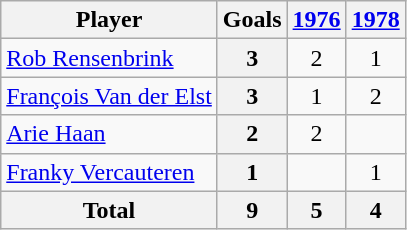<table class="wikitable sortable" style="text-align:center;">
<tr>
<th>Player</th>
<th>Goals</th>
<th><a href='#'>1976</a></th>
<th><a href='#'>1978</a></th>
</tr>
<tr>
<td align="left"> <a href='#'>Rob Rensenbrink</a></td>
<th>3</th>
<td>2</td>
<td>1</td>
</tr>
<tr>
<td align="left"> <a href='#'>François Van der Elst</a></td>
<th>3</th>
<td>1</td>
<td>2</td>
</tr>
<tr>
<td align="left"> <a href='#'>Arie Haan</a></td>
<th>2</th>
<td>2</td>
<td></td>
</tr>
<tr>
<td align="left"> <a href='#'>Franky Vercauteren</a></td>
<th>1</th>
<td></td>
<td>1</td>
</tr>
<tr class="sortbottom">
<th>Total</th>
<th>9</th>
<th>5</th>
<th>4</th>
</tr>
</table>
